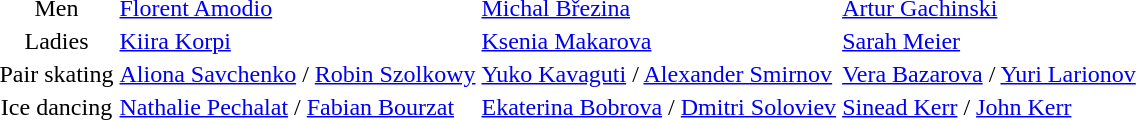<table>
<tr>
<td align=center>Men</td>
<td> <a href='#'>Florent Amodio</a></td>
<td> <a href='#'>Michal Březina</a></td>
<td> <a href='#'>Artur Gachinski</a></td>
</tr>
<tr>
<td align=center>Ladies</td>
<td> <a href='#'>Kiira Korpi</a></td>
<td> <a href='#'>Ksenia Makarova</a></td>
<td> <a href='#'>Sarah Meier</a></td>
</tr>
<tr>
<td align=center>Pair skating</td>
<td> <a href='#'>Aliona Savchenko</a> / <a href='#'>Robin Szolkowy</a></td>
<td> <a href='#'>Yuko Kavaguti</a> / <a href='#'>Alexander Smirnov</a></td>
<td> <a href='#'>Vera Bazarova</a> / <a href='#'>Yuri Larionov</a></td>
</tr>
<tr>
<td align=center>Ice dancing</td>
<td> <a href='#'>Nathalie Pechalat</a> / <a href='#'>Fabian Bourzat</a></td>
<td> <a href='#'>Ekaterina Bobrova</a> / <a href='#'>Dmitri Soloviev</a></td>
<td> <a href='#'>Sinead Kerr</a> / <a href='#'>John Kerr</a></td>
</tr>
</table>
